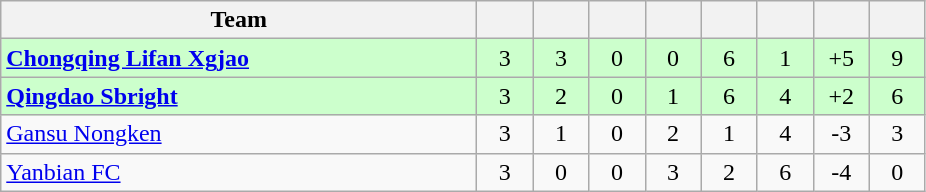<table class="wikitable" style="text-align:center;">
<tr>
<th width=310>Team</th>
<th width=30></th>
<th width=30></th>
<th width=30></th>
<th width=30></th>
<th width=30></th>
<th width=30></th>
<th width=30></th>
<th width=30></th>
</tr>
<tr bgcolor="#ccffcc">
<td align="left"><strong><a href='#'>Chongqing Lifan Xgjao</a></strong></td>
<td>3</td>
<td>3</td>
<td>0</td>
<td>0</td>
<td>6</td>
<td>1</td>
<td>+5</td>
<td>9</td>
</tr>
<tr bgcolor="#ccffcc">
<td align="left"><strong><a href='#'>Qingdao Sbright</a></strong></td>
<td>3</td>
<td>2</td>
<td>0</td>
<td>1</td>
<td>6</td>
<td>4</td>
<td>+2</td>
<td>6</td>
</tr>
<tr>
<td align="left"><a href='#'>Gansu Nongken</a></td>
<td>3</td>
<td>1</td>
<td>0</td>
<td>2</td>
<td>1</td>
<td>4</td>
<td>-3</td>
<td>3</td>
</tr>
<tr>
<td align="left"><a href='#'>Yanbian FC</a></td>
<td>3</td>
<td>0</td>
<td>0</td>
<td>3</td>
<td>2</td>
<td>6</td>
<td>-4</td>
<td>0</td>
</tr>
</table>
